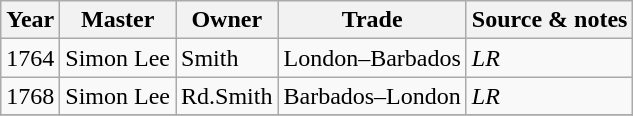<table class=" wikitable">
<tr>
<th>Year</th>
<th>Master</th>
<th>Owner</th>
<th>Trade</th>
<th>Source & notes</th>
</tr>
<tr>
<td>1764</td>
<td>Simon Lee</td>
<td>Smith</td>
<td>London–Barbados</td>
<td><em>LR</em></td>
</tr>
<tr>
<td>1768</td>
<td>Simon Lee</td>
<td>Rd.Smith</td>
<td>Barbados–London</td>
<td><em>LR</em></td>
</tr>
<tr>
</tr>
</table>
